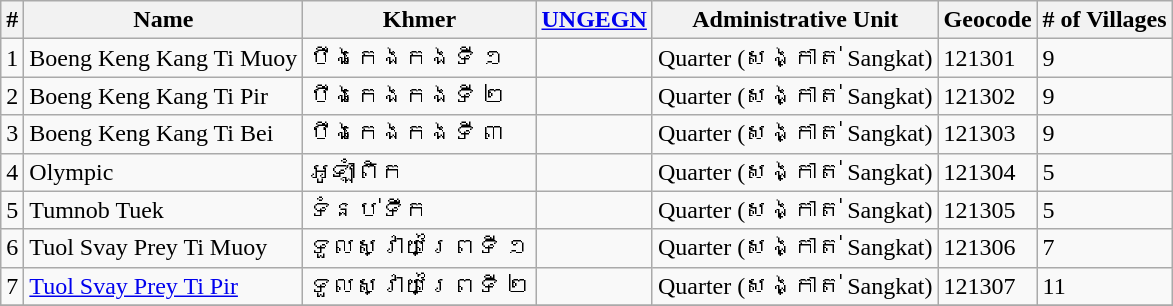<table class="wikitable sortable">
<tr>
<th>#</th>
<th>Name</th>
<th>Khmer</th>
<th><a href='#'>UNGEGN</a></th>
<th>Administrative Unit</th>
<th>Geocode</th>
<th># of Villages</th>
</tr>
<tr>
<td>1</td>
<td>Boeng Keng Kang Ti Muoy</td>
<td>បឹងកេងកងទី ១</td>
<td></td>
<td>Quarter (សង្កាត់ Sangkat)</td>
<td>121301</td>
<td>9</td>
</tr>
<tr>
<td>2</td>
<td>Boeng Keng Kang Ti Pir</td>
<td>បឹងកេងកងទី ២</td>
<td></td>
<td>Quarter (សង្កាត់ Sangkat)</td>
<td>121302</td>
<td>9</td>
</tr>
<tr>
<td>3</td>
<td>Boeng Keng Kang Ti Bei</td>
<td>បឹងកេងកងទី ៣</td>
<td></td>
<td>Quarter (សង្កាត់ Sangkat)</td>
<td>121303</td>
<td>9</td>
</tr>
<tr>
<td>4</td>
<td>Olympic</td>
<td>អូឡាំពិក</td>
<td></td>
<td>Quarter (សង្កាត់ Sangkat)</td>
<td>121304</td>
<td>5</td>
</tr>
<tr>
<td>5</td>
<td>Tumnob Tuek</td>
<td>ទំនប់ទឹក</td>
<td></td>
<td>Quarter (សង្កាត់ Sangkat)</td>
<td>121305</td>
<td>5</td>
</tr>
<tr>
<td>6</td>
<td>Tuol Svay Prey Ti Muoy</td>
<td>ទួលស្វាយព្រៃទី ១</td>
<td></td>
<td>Quarter (សង្កាត់ Sangkat)</td>
<td>121306</td>
<td>7</td>
</tr>
<tr>
<td>7</td>
<td><a href='#'>Tuol Svay Prey Ti Pir</a></td>
<td>ទួលស្វាយព្រៃទី ២</td>
<td></td>
<td>Quarter (សង្កាត់ Sangkat)</td>
<td>121307</td>
<td>11</td>
</tr>
<tr>
</tr>
</table>
